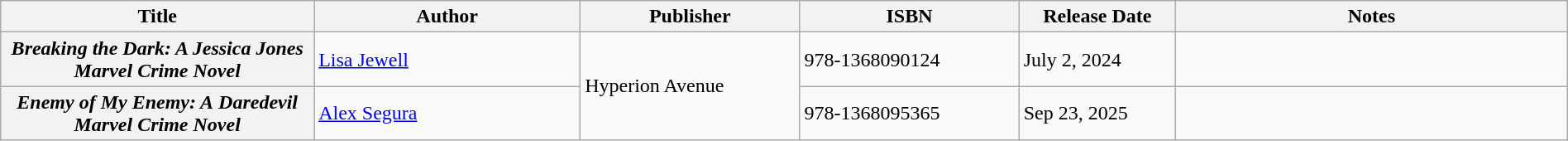<table class="wikitable" width="100%">
<tr>
<th width="20%">Title</th>
<th width="17%">Author</th>
<th width="14%">Publisher</th>
<th width="14%">ISBN</th>
<th width="10%">Release Date</th>
<th width="25%">Notes</th>
</tr>
<tr>
<th><em>Breaking the Dark: A Jessica Jones Marvel Crime Novel</em></th>
<td><a href='#'>Lisa Jewell</a></td>
<td rowspan="2">Hyperion Avenue</td>
<td>978-1368090124</td>
<td>July 2, 2024</td>
<td></td>
</tr>
<tr>
<th><em>Enemy of My Enemy: A</em> <em>Daredevil Marvel Crime Novel</em></th>
<td><a href='#'>Alex Segura</a></td>
<td>978-1368095365</td>
<td>Sep 23, 2025</td>
<td></td>
</tr>
</table>
